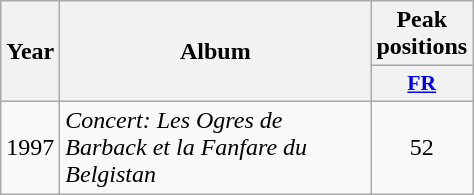<table class="wikitable">
<tr>
<th align="center" rowspan="2" width="10">Year</th>
<th align="center" rowspan="2" width="200">Album</th>
<th align="center" colspan="1" width="30">Peak positions</th>
</tr>
<tr>
<th scope="col" style="width:3em;font-size:90%;"><a href='#'>FR</a><br></th>
</tr>
<tr>
<td align="center">1997</td>
<td><em>Concert: Les Ogres de Barback et la Fanfare du Belgistan</em></td>
<td align="center">52</td>
</tr>
</table>
